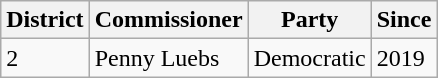<table class="wikitable">
<tr>
<th>District</th>
<th>Commissioner</th>
<th>Party</th>
<th>Since</th>
</tr>
<tr>
<td>2</td>
<td>Penny Luebs</td>
<td>Democratic</td>
<td>2019</td>
</tr>
</table>
